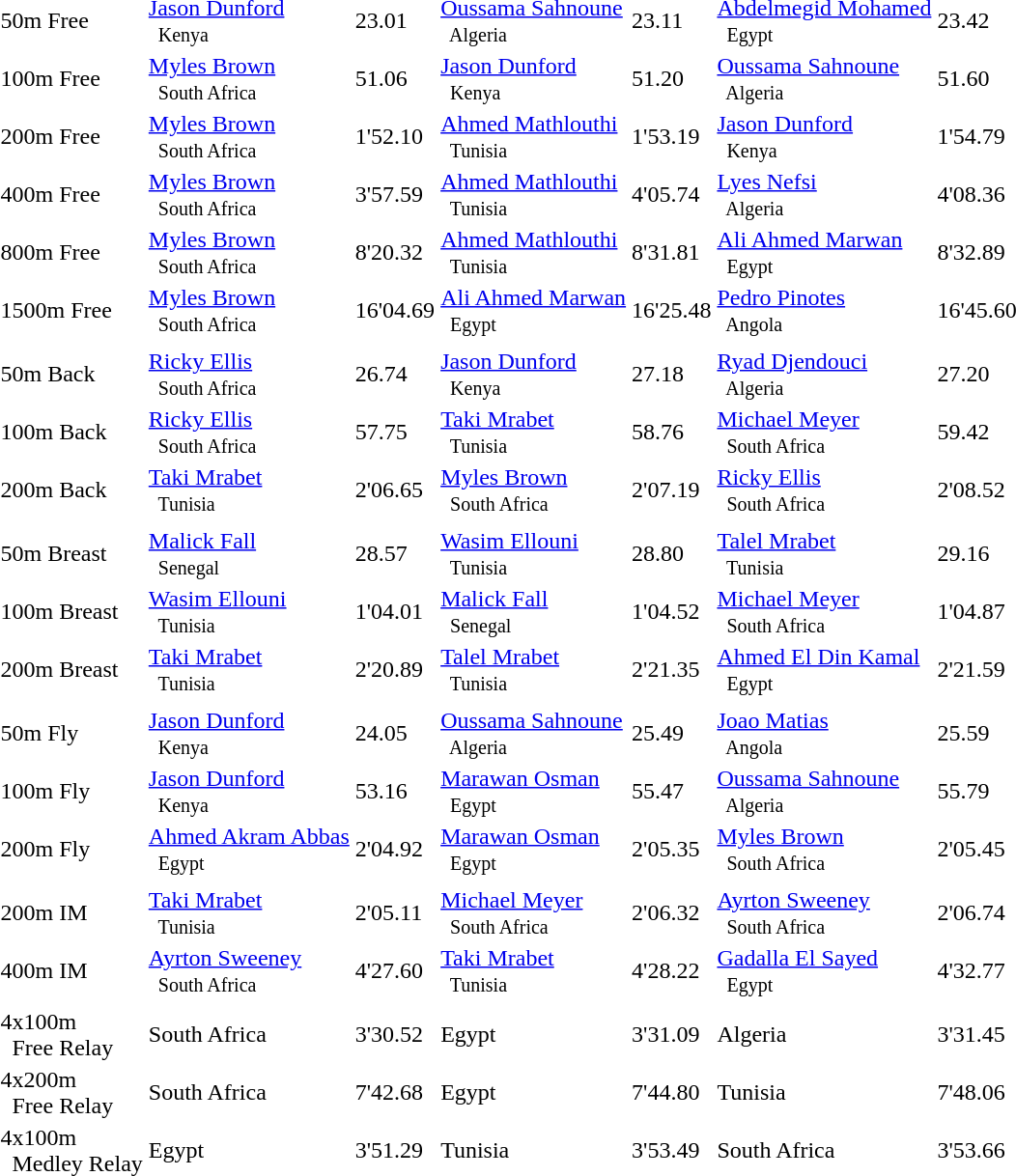<table>
<tr>
<td>50m Free</td>
<td><a href='#'>Jason Dunford</a> <small><br>    Kenya </small></td>
<td>23.01</td>
<td><a href='#'>Oussama Sahnoune</a> <small><br>    Algeria </small></td>
<td>23.11</td>
<td><a href='#'>Abdelmegid Mohamed</a> <small><br>    Egypt </small></td>
<td>23.42</td>
</tr>
<tr>
<td>100m Free</td>
<td><a href='#'>Myles Brown</a> <small><br>    South Africa </small></td>
<td>51.06</td>
<td><a href='#'>Jason Dunford</a> <small><br>    Kenya </small></td>
<td>51.20</td>
<td><a href='#'>Oussama Sahnoune</a> <small><br>    Algeria </small></td>
<td>51.60</td>
</tr>
<tr>
<td>200m Free</td>
<td><a href='#'>Myles Brown</a> <small><br>    South Africa </small></td>
<td>1'52.10</td>
<td><a href='#'>Ahmed Mathlouthi</a> <small><br>    Tunisia </small></td>
<td>1'53.19</td>
<td><a href='#'>Jason Dunford</a> <small><br>    Kenya </small></td>
<td>1'54.79</td>
</tr>
<tr>
<td>400m Free</td>
<td><a href='#'>Myles Brown</a> <small><br>    South Africa </small></td>
<td>3'57.59</td>
<td><a href='#'>Ahmed Mathlouthi</a> <small><br>    Tunisia </small></td>
<td>4'05.74</td>
<td><a href='#'>Lyes Nefsi</a> <small><br>    Algeria </small></td>
<td>4'08.36</td>
</tr>
<tr>
<td>800m Free</td>
<td><a href='#'>Myles Brown</a> <small><br>    South Africa </small></td>
<td>8'20.32</td>
<td><a href='#'>Ahmed Mathlouthi</a> <small><br>    Tunisia </small></td>
<td>8'31.81</td>
<td><a href='#'>Ali Ahmed Marwan</a> <small><br>    Egypt </small></td>
<td>8'32.89</td>
</tr>
<tr>
<td>1500m Free</td>
<td><a href='#'>Myles Brown</a> <small><br>    South Africa </small></td>
<td>16'04.69</td>
<td><a href='#'>Ali Ahmed Marwan</a> <small><br>    Egypt </small></td>
<td>16'25.48</td>
<td><a href='#'>Pedro Pinotes</a> <small><br>    Angola </small></td>
<td>16'45.60</td>
</tr>
<tr>
<td colspan=7></td>
</tr>
<tr>
<td>50m Back</td>
<td><a href='#'>Ricky Ellis</a> <small><br>    South Africa </small></td>
<td>26.74</td>
<td><a href='#'>Jason Dunford</a> <small><br>    Kenya </small></td>
<td>27.18</td>
<td><a href='#'>Ryad Djendouci</a> <small><br>    Algeria </small></td>
<td>27.20</td>
</tr>
<tr>
<td>100m Back</td>
<td><a href='#'>Ricky Ellis</a> <small><br>    South Africa </small></td>
<td>57.75</td>
<td><a href='#'>Taki Mrabet</a> <small><br>    Tunisia </small></td>
<td>58.76</td>
<td><a href='#'>Michael Meyer</a> <small><br>    South Africa </small></td>
<td>59.42</td>
</tr>
<tr>
<td>200m Back</td>
<td><a href='#'>Taki Mrabet</a> <small><br>    Tunisia </small></td>
<td>2'06.65</td>
<td><a href='#'>Myles Brown</a> <small><br>    South Africa </small></td>
<td>2'07.19</td>
<td><a href='#'>Ricky Ellis</a> <small><br>    South Africa </small></td>
<td>2'08.52</td>
</tr>
<tr>
<td colspan=7></td>
</tr>
<tr>
<td>50m Breast</td>
<td><a href='#'>Malick Fall</a> <small><br>    Senegal </small></td>
<td>28.57</td>
<td><a href='#'>Wasim Ellouni</a> <small><br>    Tunisia </small></td>
<td>28.80</td>
<td><a href='#'>Talel Mrabet</a> <small><br>    Tunisia </small></td>
<td>29.16</td>
</tr>
<tr>
<td>100m Breast</td>
<td><a href='#'>Wasim Ellouni</a> <small><br>    Tunisia </small></td>
<td>1'04.01</td>
<td><a href='#'>Malick Fall</a> <small><br>    Senegal </small></td>
<td>1'04.52</td>
<td><a href='#'>Michael Meyer</a> <small><br>    South Africa </small></td>
<td>1'04.87</td>
</tr>
<tr>
<td>200m Breast</td>
<td><a href='#'>Taki Mrabet</a> <small><br>    Tunisia </small></td>
<td>2'20.89</td>
<td><a href='#'>Talel Mrabet</a> <small><br>    Tunisia </small></td>
<td>2'21.35</td>
<td><a href='#'>Ahmed El Din Kamal</a> <small><br>    Egypt </small></td>
<td>2'21.59</td>
</tr>
<tr>
<td colspan=7></td>
</tr>
<tr>
<td>50m Fly</td>
<td><a href='#'>Jason Dunford</a> <small><br>    Kenya </small></td>
<td>24.05</td>
<td><a href='#'>Oussama Sahnoune</a> <small><br>    Algeria </small></td>
<td>25.49</td>
<td><a href='#'>Joao Matias</a> <small><br>    Angola </small></td>
<td>25.59</td>
</tr>
<tr>
<td>100m Fly</td>
<td><a href='#'>Jason Dunford</a> <small><br>    Kenya </small></td>
<td>53.16</td>
<td><a href='#'>Marawan Osman</a> <small><br>    Egypt </small></td>
<td>55.47</td>
<td><a href='#'>Oussama Sahnoune</a> <small><br>    Algeria </small></td>
<td>55.79</td>
</tr>
<tr>
<td>200m Fly</td>
<td><a href='#'>Ahmed Akram Abbas</a> <small><br>    Egypt </small></td>
<td>2'04.92</td>
<td><a href='#'>Marawan Osman</a> <small><br>    Egypt </small></td>
<td>2'05.35</td>
<td><a href='#'>Myles Brown</a> <small><br>    South Africa </small></td>
<td>2'05.45</td>
</tr>
<tr>
<td colspan=7></td>
</tr>
<tr>
<td>200m IM</td>
<td><a href='#'>Taki Mrabet</a> <small><br>    Tunisia </small></td>
<td>2'05.11</td>
<td><a href='#'>Michael Meyer</a> <small><br>    South Africa </small></td>
<td>2'06.32</td>
<td><a href='#'>Ayrton Sweeney</a> <small><br>    South Africa </small></td>
<td>2'06.74</td>
</tr>
<tr>
<td>400m IM</td>
<td><a href='#'>Ayrton Sweeney</a> <small><br>    South Africa </small></td>
<td>4'27.60</td>
<td><a href='#'>Taki Mrabet</a> <small><br>    Tunisia </small></td>
<td>4'28.22</td>
<td><a href='#'>Gadalla El Sayed</a> <small><br>    Egypt </small></td>
<td>4'32.77</td>
</tr>
<tr>
<td colspan=7></td>
</tr>
<tr>
<td>4x100m <br>  Free Relay</td>
<td> South Africa</td>
<td>3'30.52</td>
<td> Egypt</td>
<td>3'31.09</td>
<td> Algeria</td>
<td>3'31.45</td>
</tr>
<tr>
<td>4x200m <br>  Free Relay</td>
<td> South Africa</td>
<td>7'42.68</td>
<td> Egypt</td>
<td>7'44.80</td>
<td> Tunisia</td>
<td>7'48.06</td>
</tr>
<tr>
<td>4x100m <br>  Medley Relay</td>
<td> Egypt</td>
<td>3'51.29</td>
<td> Tunisia</td>
<td>3'53.49</td>
<td> South Africa</td>
<td>3'53.66</td>
</tr>
<tr>
</tr>
</table>
